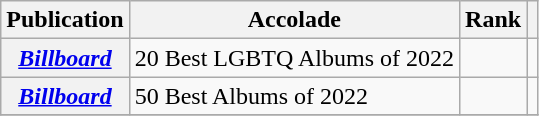<table class="wikitable sortable plainrowheaders">
<tr>
<th scope="col">Publication</th>
<th scope="col">Accolade</th>
<th scope="col">Rank</th>
<th scope="col" class="unsortable"></th>
</tr>
<tr>
<th scope="row"><em><a href='#'>Billboard</a></em></th>
<td>20 Best LGBTQ Albums of 2022</td>
<td></td>
<td></td>
</tr>
<tr>
<th scope="row"><em><a href='#'>Billboard</a></em></th>
<td>50 Best Albums of 2022</td>
<td></td>
<td></td>
</tr>
<tr>
</tr>
</table>
